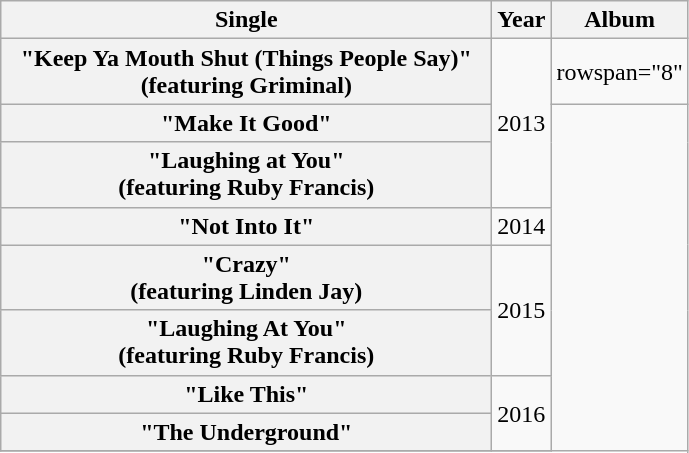<table class="wikitable plainrowheaders" style="text-align:center;">
<tr>
<th scope="col" style="width:20em;">Single</th>
<th scope="col" style="width:1em;">Year</th>
<th scope="col">Album</th>
</tr>
<tr>
<th scope="row">"Keep Ya Mouth Shut (Things People Say)"<br><span>(featuring Griminal)</span></th>
<td rowspan="3">2013</td>
<td>rowspan="8" </td>
</tr>
<tr>
<th scope="row">"Make It Good"</th>
</tr>
<tr>
<th scope="row">"Laughing at You"<br><span>(featuring Ruby Francis)</span></th>
</tr>
<tr>
<th scope="row">"Not Into It"</th>
<td>2014</td>
</tr>
<tr>
<th scope="row">"Crazy"<br><span>(featuring Linden Jay)</span></th>
<td rowspan="2">2015</td>
</tr>
<tr>
<th scope="row">"Laughing At You"<br><span>(featuring Ruby Francis)</span></th>
</tr>
<tr>
<th scope="row">"Like This"</th>
<td rowspan="2">2016</td>
</tr>
<tr>
<th scope="row">"The Underground"</th>
</tr>
<tr>
</tr>
</table>
